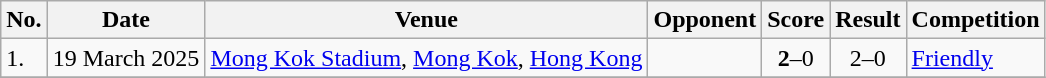<table class="wikitable">
<tr>
<th>No.</th>
<th>Date</th>
<th>Venue</th>
<th>Opponent</th>
<th>Score</th>
<th>Result</th>
<th>Competition</th>
</tr>
<tr>
<td>1.</td>
<td>19 March 2025</td>
<td><a href='#'>Mong Kok Stadium</a>, <a href='#'>Mong Kok</a>, <a href='#'>Hong Kong</a></td>
<td></td>
<td align=center><strong>2</strong>–0</td>
<td align=center>2–0</td>
<td><a href='#'>Friendly</a></td>
</tr>
<tr>
</tr>
</table>
